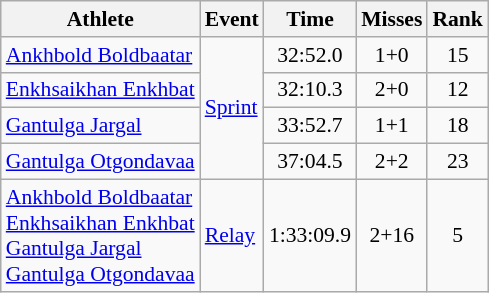<table class=wikitable style=font-size:90%;text-align:center>
<tr>
<th>Athlete</th>
<th>Event</th>
<th>Time</th>
<th>Misses</th>
<th>Rank</th>
</tr>
<tr>
<td align=left><a href='#'>Ankhbold Boldbaatar</a></td>
<td align=left rowspan=4><a href='#'>Sprint</a></td>
<td>32:52.0</td>
<td>1+0</td>
<td>15</td>
</tr>
<tr>
<td align=left><a href='#'>Enkhsaikhan Enkhbat</a></td>
<td>32:10.3</td>
<td>2+0</td>
<td>12</td>
</tr>
<tr>
<td align=left><a href='#'>Gantulga Jargal</a></td>
<td>33:52.7</td>
<td>1+1</td>
<td>18</td>
</tr>
<tr>
<td align=left><a href='#'>Gantulga Otgondavaa</a></td>
<td>37:04.5</td>
<td>2+2</td>
<td>23</td>
</tr>
<tr>
<td align=left><a href='#'>Ankhbold Boldbaatar</a><br><a href='#'>Enkhsaikhan Enkhbat</a><br><a href='#'>Gantulga Jargal</a><br><a href='#'>Gantulga Otgondavaa</a></td>
<td align=left><a href='#'>Relay</a></td>
<td>1:33:09.9</td>
<td>2+16</td>
<td>5</td>
</tr>
</table>
